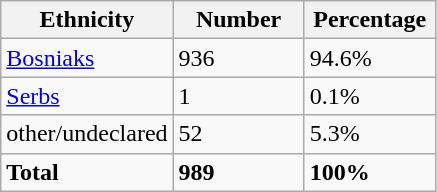<table class="wikitable">
<tr>
<th width="100px">Ethnicity</th>
<th width="80px">Number</th>
<th width="80px">Percentage</th>
</tr>
<tr>
<td><a href='#'>Bosniaks</a></td>
<td>936</td>
<td>94.6%</td>
</tr>
<tr>
<td><a href='#'>Serbs</a></td>
<td>1</td>
<td>0.1%</td>
</tr>
<tr>
<td>other/undeclared</td>
<td>52</td>
<td>5.3%</td>
</tr>
<tr>
<td><strong>Total</strong></td>
<td><strong>989</strong></td>
<td><strong>100%</strong></td>
</tr>
</table>
